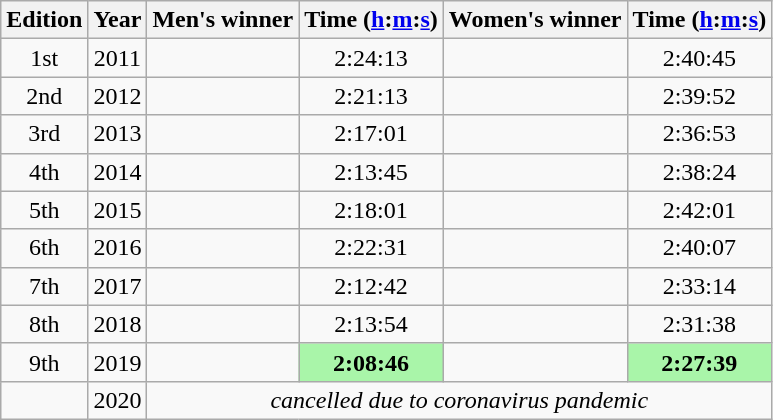<table class="wikitable" style="text-align:center">
<tr>
<th>Edition</th>
<th>Year</th>
<th>Men's winner</th>
<th>Time (<a href='#'>h</a>:<a href='#'>m</a>:<a href='#'>s</a>)</th>
<th>Women's winner</th>
<th>Time (<a href='#'>h</a>:<a href='#'>m</a>:<a href='#'>s</a>)</th>
</tr>
<tr>
<td>1st</td>
<td>2011</td>
<td align=left></td>
<td>2:24:13</td>
<td align=left></td>
<td>2:40:45</td>
</tr>
<tr>
<td>2nd</td>
<td>2012</td>
<td align=left></td>
<td>2:21:13</td>
<td align=left></td>
<td>2:39:52</td>
</tr>
<tr>
<td>3rd</td>
<td>2013</td>
<td align=left></td>
<td>2:17:01</td>
<td align=left></td>
<td>2:36:53</td>
</tr>
<tr>
<td>4th</td>
<td>2014</td>
<td align=left></td>
<td>2:13:45</td>
<td align=left></td>
<td>2:38:24</td>
</tr>
<tr>
<td>5th</td>
<td>2015</td>
<td align=left></td>
<td>2:18:01</td>
<td align=left></td>
<td>2:42:01</td>
</tr>
<tr>
<td>6th</td>
<td>2016</td>
<td align=left></td>
<td>2:22:31</td>
<td align=left></td>
<td>2:40:07</td>
</tr>
<tr>
<td>7th</td>
<td>2017</td>
<td align=left></td>
<td>2:12:42</td>
<td align=left></td>
<td>2:33:14</td>
</tr>
<tr>
<td>8th</td>
<td>2018</td>
<td align=left></td>
<td>2:13:54</td>
<td align=left></td>
<td>2:31:38</td>
</tr>
<tr>
<td>9th</td>
<td>2019</td>
<td align=left></td>
<td bgcolor=#A9F5A9><strong>2:08:46</strong></td>
<td align=left></td>
<td bgcolor=#A9F5A9><strong>2:27:39</strong></td>
</tr>
<tr>
<td></td>
<td>2020</td>
<td colspan="4" align="center"><em>cancelled due to coronavirus pandemic</em></td>
</tr>
</table>
